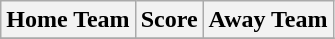<table class="wikitable" style="text-align: center">
<tr>
<th>Home Team</th>
<th>Score</th>
<th>Away Team</th>
</tr>
<tr>
</tr>
</table>
